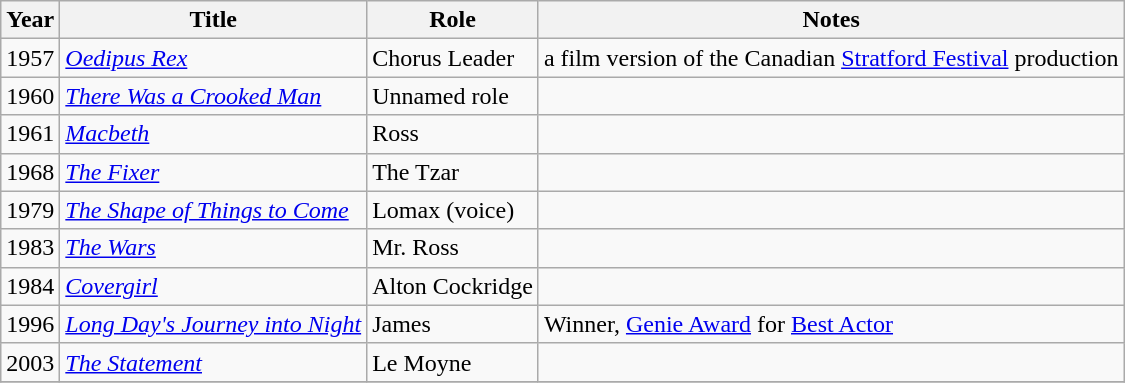<table class="wikitable sortable">
<tr>
<th>Year</th>
<th>Title</th>
<th>Role</th>
<th class="unsortable">Notes</th>
</tr>
<tr>
<td>1957</td>
<td><em><a href='#'>Oedipus Rex</a></em></td>
<td>Chorus Leader</td>
<td>a film version of the Canadian <a href='#'>Stratford Festival</a> production</td>
</tr>
<tr>
<td>1960</td>
<td><em><a href='#'>There Was a Crooked Man</a></em></td>
<td>Unnamed role</td>
<td></td>
</tr>
<tr>
<td>1961</td>
<td><em><a href='#'>Macbeth</a></em></td>
<td>Ross</td>
<td></td>
</tr>
<tr>
<td>1968</td>
<td data-sort-value="Fixer, The"><em><a href='#'>The Fixer</a></em></td>
<td>The Tzar</td>
<td></td>
</tr>
<tr>
<td>1979</td>
<td><em><a href='#'>The Shape of Things to Come</a></em></td>
<td>Lomax (voice)</td>
<td></td>
</tr>
<tr>
<td>1983</td>
<td data-sort-value="Wars, The"><em><a href='#'>The Wars</a></em></td>
<td>Mr. Ross</td>
<td></td>
</tr>
<tr>
<td>1984</td>
<td><em><a href='#'>Covergirl</a></em></td>
<td>Alton Cockridge</td>
<td></td>
</tr>
<tr>
<td>1996</td>
<td><em><a href='#'>Long Day's Journey into Night</a></em></td>
<td>James</td>
<td>Winner, <a href='#'>Genie Award</a> for <a href='#'>Best Actor</a></td>
</tr>
<tr>
<td>2003</td>
<td data-sort-value="Statement, The"><em><a href='#'>The Statement</a></em></td>
<td>Le Moyne</td>
<td></td>
</tr>
<tr>
</tr>
</table>
